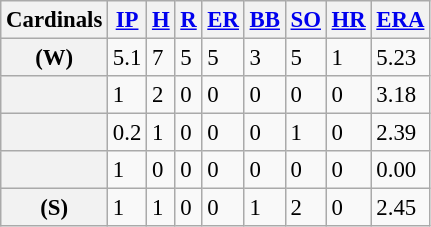<table class="wikitable sortable plainrowheaders" style="font-size:95%;">
<tr>
<th>Cardinals</th>
<th scope="col"><a href='#'>IP</a></th>
<th scope="col"><a href='#'>H</a></th>
<th scope="col"><a href='#'>R</a></th>
<th scope="col"><a href='#'>ER</a></th>
<th scope="col"><a href='#'>BB</a></th>
<th scope="col"><a href='#'>SO</a></th>
<th scope="col"><a href='#'>HR</a></th>
<th scope="col"><a href='#'>ERA</a></th>
</tr>
<tr>
<th scope="row"> (W)</th>
<td>5.1</td>
<td>7</td>
<td>5</td>
<td>5</td>
<td>3</td>
<td>5</td>
<td>1</td>
<td>5.23</td>
</tr>
<tr>
<th scope="row"></th>
<td>1</td>
<td>2</td>
<td>0</td>
<td>0</td>
<td>0</td>
<td>0</td>
<td>0</td>
<td>3.18</td>
</tr>
<tr>
<th scope="row"></th>
<td>0.2</td>
<td>1</td>
<td>0</td>
<td>0</td>
<td>0</td>
<td>1</td>
<td>0</td>
<td>2.39</td>
</tr>
<tr>
<th scope="row"></th>
<td>1</td>
<td>0</td>
<td>0</td>
<td>0</td>
<td>0</td>
<td>0</td>
<td>0</td>
<td>0.00</td>
</tr>
<tr>
<th scope="row"> (S)</th>
<td>1</td>
<td>1</td>
<td>0</td>
<td>0</td>
<td>1</td>
<td>2</td>
<td>0</td>
<td>2.45</td>
</tr>
</table>
